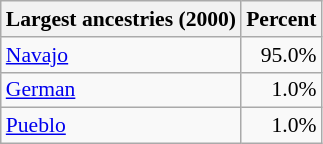<table class="wikitable sortable collapsible" style="font-size: 90%;">
<tr>
<th>Largest ancestries (2000)</th>
<th>Percent</th>
</tr>
<tr>
<td><a href='#'>Navajo</a></td>
<td align=right>95.0%</td>
</tr>
<tr>
<td><a href='#'>German</a></td>
<td align=right>1.0%</td>
</tr>
<tr>
<td><a href='#'>Pueblo</a></td>
<td align=right>1.0%</td>
</tr>
</table>
